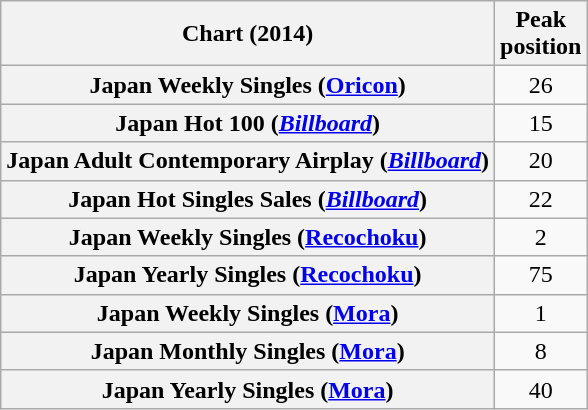<table class="wikitable sortable plainrowheaders" style="text-align:center;">
<tr>
<th scope="col">Chart (2014)</th>
<th scope="col">Peak<br>position</th>
</tr>
<tr>
<th scope="row">Japan Weekly Singles (<a href='#'>Oricon</a>)</th>
<td style="text-align:center;">26</td>
</tr>
<tr>
<th scope="row">Japan Hot 100 (<em><a href='#'>Billboard</a></em>)</th>
<td style="text-align:center;">15</td>
</tr>
<tr>
<th scope="row">Japan Adult Contemporary Airplay (<em><a href='#'>Billboard</a></em>)</th>
<td style="text-align:center;">20</td>
</tr>
<tr>
<th scope="row">Japan Hot Singles Sales (<em><a href='#'>Billboard</a></em>)</th>
<td style="text-align:center;">22</td>
</tr>
<tr>
<th scope="row">Japan Weekly Singles (<a href='#'>Recochoku</a>)</th>
<td style="text-align:center;">2</td>
</tr>
<tr>
<th scope="row">Japan Yearly Singles (<a href='#'>Recochoku</a>)</th>
<td style="text-align:center;">75</td>
</tr>
<tr>
<th scope="row">Japan Weekly Singles (<a href='#'>Mora</a>)</th>
<td style="text-align:center;">1</td>
</tr>
<tr>
<th scope="row">Japan Monthly Singles (<a href='#'>Mora</a>)</th>
<td style="text-align:center;">8</td>
</tr>
<tr>
<th scope="row">Japan Yearly Singles (<a href='#'>Mora</a>)</th>
<td style="text-align:center;">40</td>
</tr>
</table>
